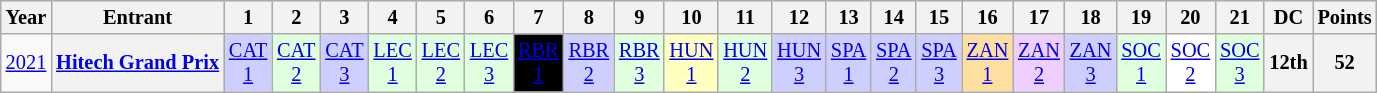<table class="wikitable" style="text-align:center; font-size:85%">
<tr>
<th>Year</th>
<th>Entrant</th>
<th>1</th>
<th>2</th>
<th>3</th>
<th>4</th>
<th>5</th>
<th>6</th>
<th>7</th>
<th>8</th>
<th>9</th>
<th>10</th>
<th>11</th>
<th>12</th>
<th>13</th>
<th>14</th>
<th>15</th>
<th>16</th>
<th>17</th>
<th>18</th>
<th>19</th>
<th>20</th>
<th>21</th>
<th>DC</th>
<th>Points</th>
</tr>
<tr>
<td><a href='#'>2021</a></td>
<th nowrap><a href='#'>Hitech Grand Prix</a></th>
<td style="background:#CFCFFF;"><a href='#'>CAT<br>1</a><br></td>
<td style="background:#DFFFDF;"><a href='#'>CAT<br>2</a><br></td>
<td style="background:#CFCFFF;"><a href='#'>CAT<br>3</a><br></td>
<td style="background:#DFFFDF;"><a href='#'>LEC<br>1</a><br></td>
<td style="background:#DFFFDF;"><a href='#'>LEC<br>2</a><br></td>
<td style="background:#DFFFDF;"><a href='#'>LEC<br>3</a><br></td>
<td style="background:#000000;color:white"><a href='#'><span>RBR<br>1</span></a><br></td>
<td style="background:#CFCFFF;"><a href='#'>RBR<br>2</a><br></td>
<td style="background:#DFFFDF;"><a href='#'>RBR<br>3</a><br></td>
<td style="background:#FFFFBF;"><a href='#'>HUN<br>1</a><br></td>
<td style="background:#DFFFDF;"><a href='#'>HUN<br>2</a><br></td>
<td style="background:#CFCFFF;"><a href='#'>HUN<br>3</a><br></td>
<td style="background:#CFCFFF;"><a href='#'>SPA<br>1</a><br></td>
<td style="background:#CFCFFF;"><a href='#'>SPA<br>2</a><br></td>
<td style="background:#CFCFFF;"><a href='#'>SPA<br>3</a><br></td>
<td style="background:#FFDF9F;"><a href='#'>ZAN<br>1</a><br></td>
<td style="background:#EFCFFF;"><a href='#'>ZAN<br>2</a><br></td>
<td style="background:#CFCFFF;"><a href='#'>ZAN<br>3</a><br></td>
<td style="background:#DFFFDF;"><a href='#'>SOC<br>1</a><br></td>
<td style="background:#FFFFFF;"><a href='#'>SOC<br>2</a><br></td>
<td style="background:#DFFFDF;"><a href='#'>SOC<br>3</a><br></td>
<th>12th</th>
<th>52</th>
</tr>
</table>
